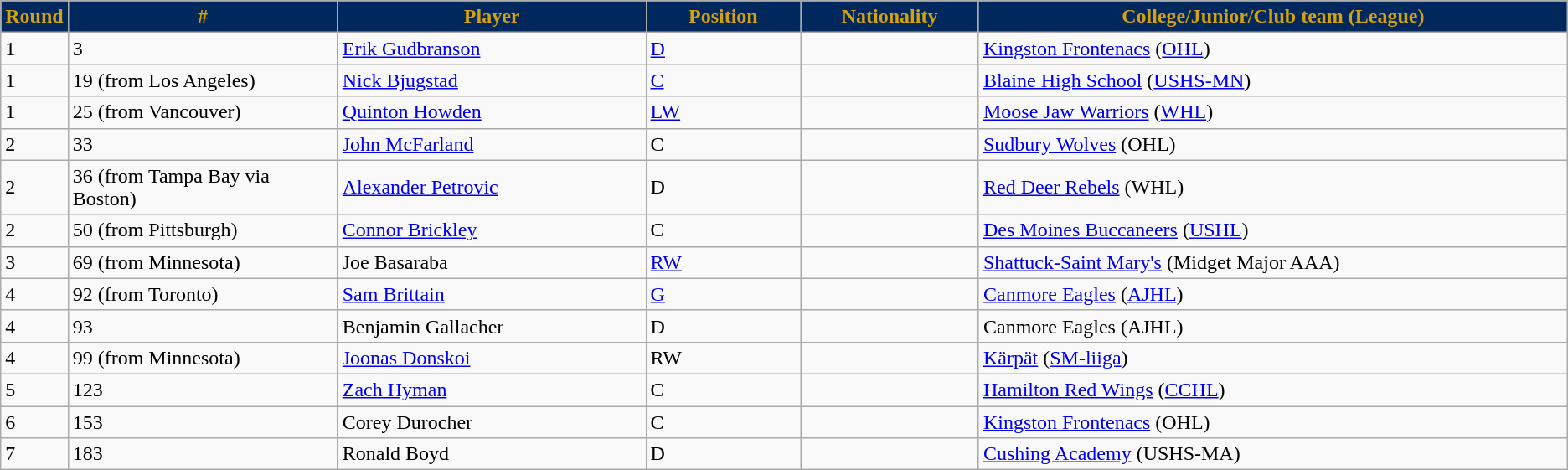<table class="wikitable">
<tr>
<th style="background:#01285D; color:#D6A10F" width="2.75%">Round</th>
<th style="background:#01285D; color:#D6A10F" width="17.5%">#</th>
<th style="background:#01285D; color:#D6A10F" width="20.0%">Player</th>
<th style="background:#01285D; color:#D6A10F" width="10.0%">Position</th>
<th style="background:#01285D; color:#D6A10F" width="11.5%">Nationality</th>
<th style="background:#01285D; color:#D6A10F" width="90.0%">College/Junior/Club team (League)</th>
</tr>
<tr>
<td>1</td>
<td>3</td>
<td><a href='#'>Erik Gudbranson</a></td>
<td><a href='#'>D</a></td>
<td></td>
<td><a href='#'>Kingston Frontenacs</a> (<a href='#'>OHL</a>)</td>
</tr>
<tr>
<td>1</td>
<td>19 (from Los Angeles)</td>
<td><a href='#'>Nick Bjugstad</a></td>
<td><a href='#'>C</a></td>
<td></td>
<td><a href='#'>Blaine High School</a> (<a href='#'>USHS-MN</a>)</td>
</tr>
<tr>
<td>1</td>
<td>25 (from Vancouver)</td>
<td><a href='#'>Quinton Howden</a></td>
<td><a href='#'>LW</a></td>
<td></td>
<td><a href='#'>Moose Jaw Warriors</a> (<a href='#'>WHL</a>)</td>
</tr>
<tr>
<td>2</td>
<td>33</td>
<td><a href='#'>John McFarland</a></td>
<td>C</td>
<td></td>
<td><a href='#'>Sudbury Wolves</a> (OHL)</td>
</tr>
<tr>
<td>2</td>
<td>36 (from Tampa Bay via Boston)</td>
<td><a href='#'>Alexander Petrovic</a></td>
<td>D</td>
<td></td>
<td><a href='#'>Red Deer Rebels</a> (WHL)</td>
</tr>
<tr>
<td>2</td>
<td>50 (from Pittsburgh)</td>
<td><a href='#'>Connor Brickley</a></td>
<td>C</td>
<td></td>
<td><a href='#'>Des Moines Buccaneers</a> (<a href='#'>USHL</a>)</td>
</tr>
<tr>
<td>3</td>
<td>69 (from Minnesota)</td>
<td>Joe Basaraba</td>
<td><a href='#'>RW</a></td>
<td></td>
<td><a href='#'>Shattuck-Saint Mary's</a> (Midget Major AAA)</td>
</tr>
<tr>
<td>4</td>
<td>92 (from Toronto)</td>
<td><a href='#'>Sam Brittain</a></td>
<td><a href='#'>G</a></td>
<td></td>
<td><a href='#'>Canmore Eagles</a> (<a href='#'>AJHL</a>)</td>
</tr>
<tr>
<td>4</td>
<td>93</td>
<td>Benjamin Gallacher</td>
<td>D</td>
<td></td>
<td>Canmore Eagles (AJHL)</td>
</tr>
<tr>
<td>4</td>
<td>99 (from Minnesota)</td>
<td><a href='#'>Joonas Donskoi</a></td>
<td>RW</td>
<td></td>
<td><a href='#'>Kärpät</a> (<a href='#'>SM-liiga</a>)</td>
</tr>
<tr>
<td>5</td>
<td>123</td>
<td><a href='#'>Zach Hyman</a></td>
<td>C</td>
<td></td>
<td><a href='#'>Hamilton Red Wings</a> (<a href='#'>CCHL</a>)</td>
</tr>
<tr>
<td>6</td>
<td>153</td>
<td>Corey Durocher</td>
<td>C</td>
<td></td>
<td><a href='#'>Kingston Frontenacs</a> (OHL)</td>
</tr>
<tr>
<td>7</td>
<td>183</td>
<td>Ronald Boyd</td>
<td>D</td>
<td></td>
<td><a href='#'>Cushing Academy</a> (USHS-MA)</td>
</tr>
</table>
